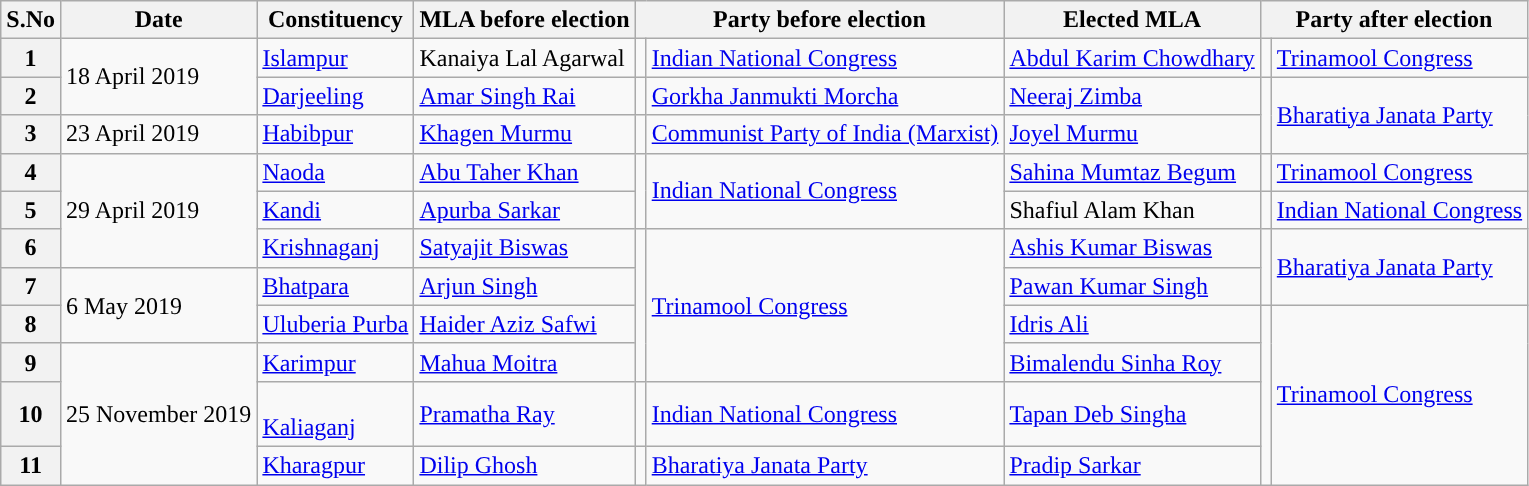<table class="wikitable sortable">
<tr>
<th>S.No</th>
<th>Date</th>
<th>Constituency</th>
<th>MLA before election</th>
<th colspan="2">Party before election</th>
<th>Elected MLA</th>
<th colspan="2">Party after election</th>
</tr>
<tr>
<th>1</th>
<td rowspan="2">18 April 2019</td>
<td><a href='#'>Islampur</a></td>
<td>Kanaiya Lal Agarwal</td>
<td></td>
<td><a href='#'>Indian National Congress</a></td>
<td><a href='#'>Abdul Karim Chowdhary</a></td>
<td></td>
<td><a href='#'>Trinamool Congress</a></td>
</tr>
<tr>
<th>2</th>
<td><a href='#'>Darjeeling</a></td>
<td><a href='#'>Amar Singh Rai</a></td>
<td></td>
<td><a href='#'>Gorkha Janmukti Morcha</a></td>
<td><a href='#'>Neeraj Zimba</a></td>
<td rowspan="2"></td>
<td rowspan="2"><a href='#'>Bharatiya Janata Party</a></td>
</tr>
<tr>
<th>3</th>
<td>23 April 2019</td>
<td><a href='#'>Habibpur</a></td>
<td><a href='#'>Khagen Murmu</a></td>
<td></td>
<td><a href='#'>Communist Party of India (Marxist)</a></td>
<td><a href='#'>Joyel Murmu</a></td>
</tr>
<tr>
<th>4</th>
<td rowspan="3">29 April 2019</td>
<td><a href='#'>Naoda</a></td>
<td><a href='#'>Abu Taher Khan</a></td>
<td Rowspan=2></td>
<td Rowspan=2><a href='#'>Indian National Congress</a></td>
<td><a href='#'>Sahina Mumtaz Begum</a></td>
<td></td>
<td><a href='#'>Trinamool Congress</a></td>
</tr>
<tr>
<th>5</th>
<td><a href='#'>Kandi</a></td>
<td><a href='#'>Apurba Sarkar</a></td>
<td>Shafiul Alam Khan</td>
<td></td>
<td><a href='#'>Indian National Congress</a></td>
</tr>
<tr>
<th>6</th>
<td><a href='#'>Krishnaganj</a></td>
<td><a href='#'>Satyajit Biswas</a></td>
<td rowspan="4"></td>
<td rowspan="4"><a href='#'>Trinamool Congress</a></td>
<td><a href='#'>Ashis Kumar Biswas</a></td>
<td rowspan="2"></td>
<td rowspan="2"><a href='#'>Bharatiya Janata Party</a></td>
</tr>
<tr>
<th>7</th>
<td rowspan="2">6 May 2019</td>
<td><a href='#'>Bhatpara</a></td>
<td><a href='#'>Arjun Singh</a></td>
<td><a href='#'>Pawan Kumar Singh</a></td>
</tr>
<tr>
<th>8</th>
<td><a href='#'>Uluberia Purba</a></td>
<td><a href='#'>Haider Aziz Safwi</a></td>
<td><a href='#'>Idris Ali</a></td>
<td rowspan="4"></td>
<td rowspan="4"><a href='#'>Trinamool Congress</a></td>
</tr>
<tr>
<th>9</th>
<td rowspan="3">25 November 2019</td>
<td><a href='#'>Karimpur</a></td>
<td><a href='#'>Mahua Moitra</a></td>
<td><a href='#'>Bimalendu Sinha Roy</a></td>
</tr>
<tr>
<th>10</th>
<td><br><a href='#'>Kaliaganj</a></td>
<td><a href='#'>Pramatha Ray</a></td>
<td></td>
<td><a href='#'>Indian National Congress</a></td>
<td><a href='#'>Tapan Deb Singha</a></td>
</tr>
<tr>
<th>11</th>
<td><a href='#'>Kharagpur</a></td>
<td><a href='#'>Dilip Ghosh</a></td>
<td></td>
<td><a href='#'>Bharatiya Janata Party</a></td>
<td><a href='#'>Pradip Sarkar</a></td>
</tr>
</table>
